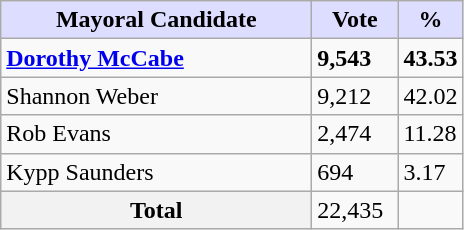<table class="wikitable">
<tr>
<th style="background:#ddf; width:200px;">Mayoral Candidate</th>
<th style="background:#ddf; width:50px;">Vote</th>
<th style="background:#ddf; width:30px;">%</th>
</tr>
<tr>
<td><strong><a href='#'>Dorothy McCabe</a></strong></td>
<td><strong>9,543</strong></td>
<td><strong>43.53</strong></td>
</tr>
<tr>
<td>Shannon Weber</td>
<td>9,212</td>
<td>42.02</td>
</tr>
<tr>
<td>Rob Evans</td>
<td>2,474</td>
<td>11.28</td>
</tr>
<tr>
<td>Kypp Saunders</td>
<td>694</td>
<td>3.17</td>
</tr>
<tr>
<th>Total</th>
<td>22,435</td>
<td></td>
</tr>
</table>
